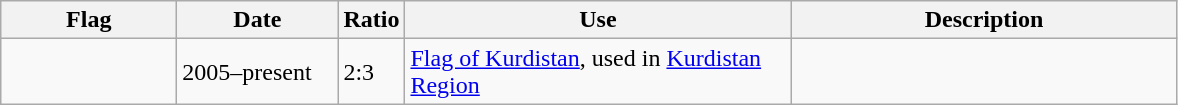<table class="wikitable">
<tr>
<th style="width:110px;">Flag</th>
<th style="width:100px;">Date</th>
<th>Ratio</th>
<th style="width:250px;">Use</th>
<th style="width:250px;">Description</th>
</tr>
<tr>
<td></td>
<td>2005–present</td>
<td>2:3</td>
<td><a href='#'>Flag of Kurdistan</a>, used in  <a href='#'>Kurdistan Region</a></td>
<td></td>
</tr>
</table>
